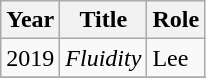<table class="wikitable sortable">
<tr>
<th>Year</th>
<th>Title</th>
<th>Role</th>
</tr>
<tr>
<td>2019</td>
<td><em>Fluidity</em></td>
<td>Lee</td>
</tr>
<tr>
</tr>
</table>
